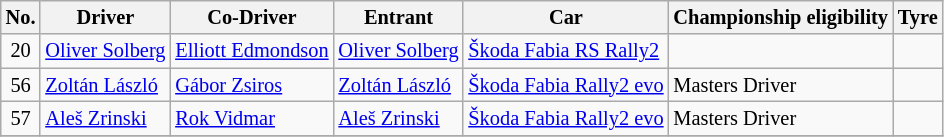<table class="wikitable" style="font-size: 85%;">
<tr>
<th>No.</th>
<th>Driver</th>
<th>Co-Driver</th>
<th>Entrant</th>
<th>Car</th>
<th>Championship eligibility</th>
<th>Tyre</th>
</tr>
<tr>
<td align="center">20</td>
<td> <a href='#'>Oliver Solberg</a></td>
<td> <a href='#'>Elliott Edmondson</a></td>
<td> <a href='#'>Oliver Solberg</a></td>
<td><a href='#'>Škoda Fabia RS Rally2</a></td>
<td></td>
<td align="center"></td>
</tr>
<tr>
<td align="center">56</td>
<td> <a href='#'>Zoltán László</a></td>
<td> <a href='#'>Gábor Zsiros</a></td>
<td> <a href='#'>Zoltán László</a></td>
<td><a href='#'>Škoda Fabia Rally2 evo</a></td>
<td>Masters Driver</td>
<td align="center"></td>
</tr>
<tr>
<td align="center">57</td>
<td> <a href='#'>Aleš Zrinski</a></td>
<td> <a href='#'>Rok Vidmar</a></td>
<td> <a href='#'>Aleš Zrinski</a></td>
<td><a href='#'>Škoda Fabia Rally2 evo</a></td>
<td>Masters Driver</td>
<td align="center"></td>
</tr>
<tr>
</tr>
</table>
